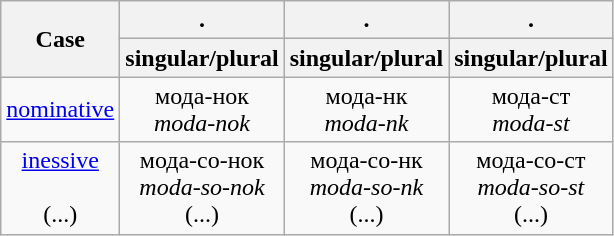<table class=wikitable style=text-align:center>
<tr>
<th rowspan="2">Case</th>
<th>.</th>
<th>.</th>
<th>.</th>
</tr>
<tr>
<th>singular/plural</th>
<th>singular/plural</th>
<th>singular/plural</th>
</tr>
<tr>
<td><a href='#'>nominative</a></td>
<td>мода-нoк <br> <em>moda-nok</em></td>
<td>мода-нк <br> <em>moda-nk</em></td>
<td>мода-ст <br> <em>moda-st</em></td>
</tr>
<tr>
<td><a href='#'>inessive</a><br><br> (...)</td>
<td>мода-со-нoк <br> <em>moda-so-nok</em> <br> (...)</td>
<td>мода-со-нк <br> <em>moda-so-nk</em> <br> (...)</td>
<td>мода-со-ст <br> <em>moda-so-st</em><br> (...)</td>
</tr>
</table>
